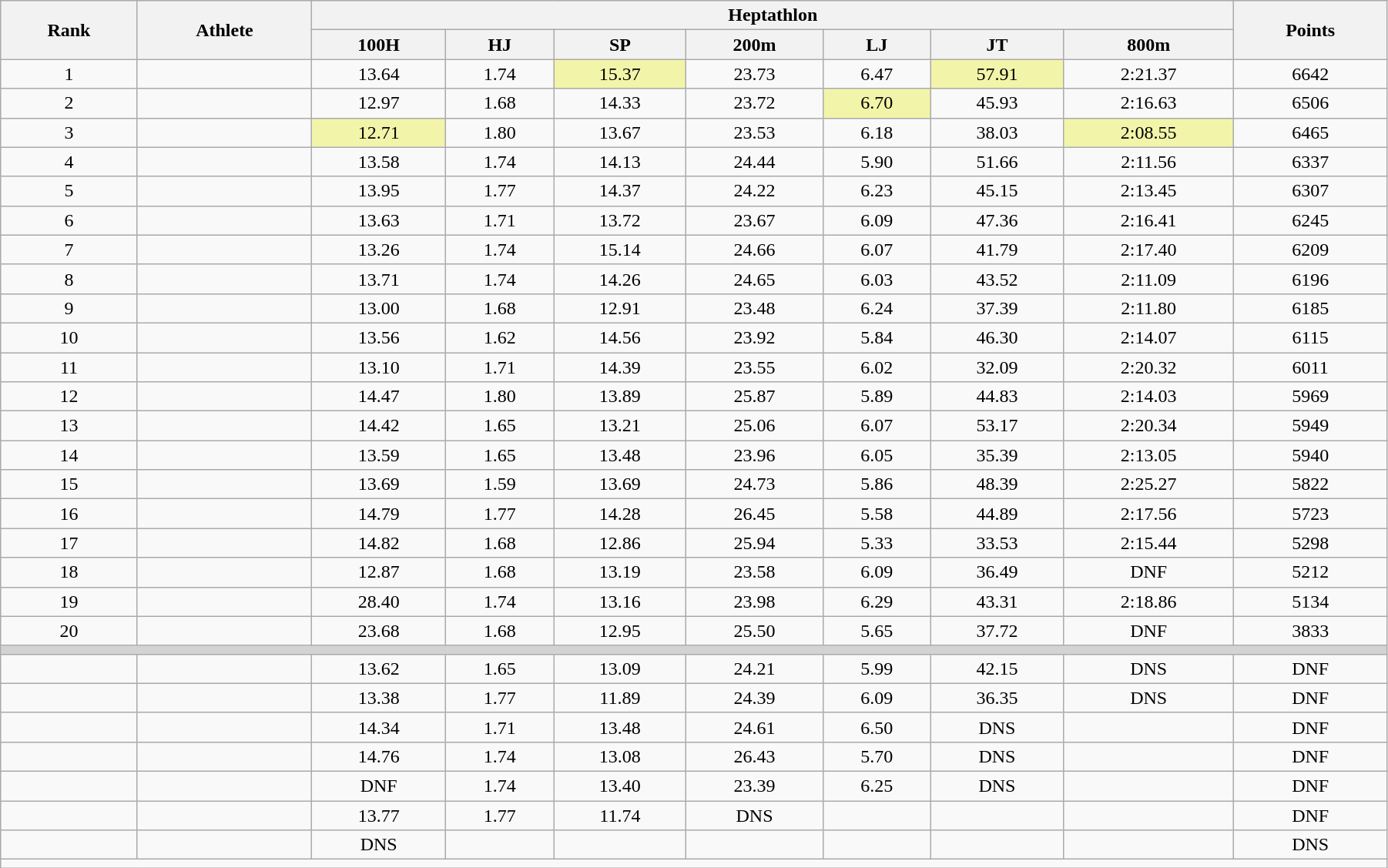<table width="95%" class="wikitable sortable" style=" text-align:center; font-size:100%;">
<tr>
<th rowspan="2">Rank</th>
<th rowspan="2" class=unsortable>Athlete</th>
<th colspan="7">Heptathlon</th>
<th rowspan="2">Points</th>
</tr>
<tr>
<th>100H</th>
<th>HJ</th>
<th>SP</th>
<th>200m</th>
<th>LJ</th>
<th>JT</th>
<th>800m</th>
</tr>
<tr>
<td>1</td>
<td align="left"></td>
<td>13.64</td>
<td>1.74</td>
<td bgcolor="#f2f5a9">15.37</td>
<td>23.73</td>
<td>6.47</td>
<td bgcolor="#f2f5a9">57.91</td>
<td>2:21.37</td>
<td>6642 </td>
</tr>
<tr>
<td>2</td>
<td align="left"></td>
<td>12.97</td>
<td>1.68</td>
<td>14.33</td>
<td>23.72</td>
<td bgcolor="#f2f5a9">6.70</td>
<td>45.93</td>
<td>2:16.63</td>
<td>6506 </td>
</tr>
<tr>
<td>3</td>
<td align="left"></td>
<td bgcolor="#f2f5a9">12.71</td>
<td>1.80</td>
<td>13.67</td>
<td>23.53</td>
<td>6.18</td>
<td>38.03</td>
<td bgcolor="#f2f5a9">2:08.55</td>
<td>6465 </td>
</tr>
<tr>
<td>4</td>
<td align="left"></td>
<td>13.58</td>
<td>1.74</td>
<td>14.13</td>
<td>24.44</td>
<td>5.90</td>
<td>51.66</td>
<td>2:11.56</td>
<td>6337 </td>
</tr>
<tr>
<td>5</td>
<td align="left"></td>
<td>13.95</td>
<td>1.77</td>
<td>14.37</td>
<td>24.22</td>
<td>6.23</td>
<td>45.15</td>
<td>2:13.45</td>
<td>6307 </td>
</tr>
<tr>
<td>6</td>
<td align="left"></td>
<td>13.63</td>
<td>1.71</td>
<td>13.72</td>
<td>23.67</td>
<td>6.09</td>
<td>47.36</td>
<td>2:16.41</td>
<td>6245 </td>
</tr>
<tr>
<td>7</td>
<td align="left"></td>
<td>13.26</td>
<td>1.74</td>
<td>15.14</td>
<td>24.66</td>
<td>6.07</td>
<td>41.79</td>
<td>2:17.40</td>
<td>6209 </td>
</tr>
<tr>
<td>8</td>
<td align="left"></td>
<td>13.71</td>
<td>1.74</td>
<td>14.26</td>
<td>24.65</td>
<td>6.03</td>
<td>43.52</td>
<td>2:11.09</td>
<td>6196 </td>
</tr>
<tr>
<td>9</td>
<td align="left"></td>
<td>13.00</td>
<td>1.68</td>
<td>12.91</td>
<td>23.48</td>
<td>6.24</td>
<td>37.39</td>
<td>2:11.80</td>
<td>6185 </td>
</tr>
<tr>
<td>10</td>
<td align="left"></td>
<td>13.56</td>
<td>1.62</td>
<td>14.56</td>
<td>23.92</td>
<td>5.84</td>
<td>46.30</td>
<td>2:14.07</td>
<td>6115 </td>
</tr>
<tr>
<td>11</td>
<td align="left"></td>
<td>13.10</td>
<td>1.71</td>
<td>14.39</td>
<td>23.55</td>
<td>6.02</td>
<td>32.09</td>
<td>2:20.32</td>
<td>6011 </td>
</tr>
<tr>
<td>12</td>
<td align="left"></td>
<td>14.47</td>
<td>1.80</td>
<td>13.89</td>
<td>25.87</td>
<td>5.89</td>
<td>44.83</td>
<td>2:14.03</td>
<td>5969 </td>
</tr>
<tr>
<td>13</td>
<td align="left"></td>
<td>14.42</td>
<td>1.65</td>
<td>13.21</td>
<td>25.06</td>
<td>6.07</td>
<td>53.17</td>
<td>2:20.34</td>
<td>5949 </td>
</tr>
<tr>
<td>14</td>
<td align="left"></td>
<td>13.59</td>
<td>1.65</td>
<td>13.48</td>
<td>23.96</td>
<td>6.05</td>
<td>35.39</td>
<td>2:13.05</td>
<td>5940</td>
</tr>
<tr>
<td>15</td>
<td align="left"></td>
<td>13.69</td>
<td>1.59</td>
<td>13.69</td>
<td>24.73</td>
<td>5.86</td>
<td>48.39</td>
<td>2:25.27</td>
<td>5822</td>
</tr>
<tr>
<td>16</td>
<td align="left"></td>
<td>14.79</td>
<td>1.77</td>
<td>14.28</td>
<td>26.45</td>
<td>5.58</td>
<td>44.89</td>
<td>2:17.56</td>
<td>5723</td>
</tr>
<tr>
<td>17</td>
<td align="left"></td>
<td>14.82</td>
<td>1.68</td>
<td>12.86</td>
<td>25.94</td>
<td>5.33</td>
<td>33.53</td>
<td>2:15.44</td>
<td>5298 </td>
</tr>
<tr>
<td>18</td>
<td align="left"></td>
<td>12.87</td>
<td>1.68</td>
<td>13.19</td>
<td>23.58</td>
<td>6.09</td>
<td>36.49</td>
<td>DNF</td>
<td>5212</td>
</tr>
<tr>
<td>19</td>
<td align="left"></td>
<td>28.40</td>
<td>1.74</td>
<td>13.16</td>
<td>23.98</td>
<td>6.29</td>
<td>43.31</td>
<td>2:18.86</td>
<td>5134</td>
</tr>
<tr>
<td>20</td>
<td align="left"></td>
<td>23.68</td>
<td>1.68</td>
<td>12.95</td>
<td>25.50</td>
<td>5.65</td>
<td>37.72</td>
<td>DNF</td>
<td>3833</td>
</tr>
<tr>
<td bgcolor="lightgray" colspan="13"></td>
</tr>
<tr>
<td></td>
<td align="left"></td>
<td>13.62</td>
<td>1.65</td>
<td>13.09</td>
<td>24.21</td>
<td>5.99</td>
<td>42.15</td>
<td>DNS</td>
<td>DNF</td>
</tr>
<tr>
<td></td>
<td align="left"></td>
<td>13.38</td>
<td>1.77</td>
<td>11.89</td>
<td>24.39</td>
<td>6.09</td>
<td>36.35</td>
<td>DNS</td>
<td>DNF</td>
</tr>
<tr>
<td></td>
<td align="left"></td>
<td>14.34</td>
<td>1.71</td>
<td>13.48</td>
<td>24.61</td>
<td>6.50</td>
<td>DNS</td>
<td></td>
<td>DNF</td>
</tr>
<tr>
<td></td>
<td align="left"></td>
<td>14.76</td>
<td>1.74</td>
<td>13.08</td>
<td>26.43</td>
<td>5.70</td>
<td>DNS</td>
<td></td>
<td>DNF</td>
</tr>
<tr>
<td></td>
<td align="left"></td>
<td>DNF</td>
<td>1.74</td>
<td>13.40</td>
<td>23.39</td>
<td>6.25</td>
<td>DNS</td>
<td></td>
<td>DNF</td>
</tr>
<tr>
<td></td>
<td align="left"></td>
<td>13.77</td>
<td>1.77</td>
<td>11.74</td>
<td>DNS</td>
<td></td>
<td></td>
<td></td>
<td>DNF</td>
</tr>
<tr>
<td></td>
<td align="left"></td>
<td>DNS</td>
<td></td>
<td></td>
<td></td>
<td></td>
<td></td>
<td></td>
<td>DNS</td>
</tr>
<tr>
<td colspan="10"></td>
</tr>
</table>
